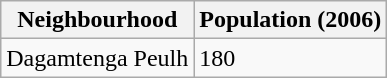<table class="wikitable">
<tr>
<th>Neighbourhood</th>
<th>Population (2006)</th>
</tr>
<tr>
<td>Dagamtenga Peulh</td>
<td>180</td>
</tr>
</table>
